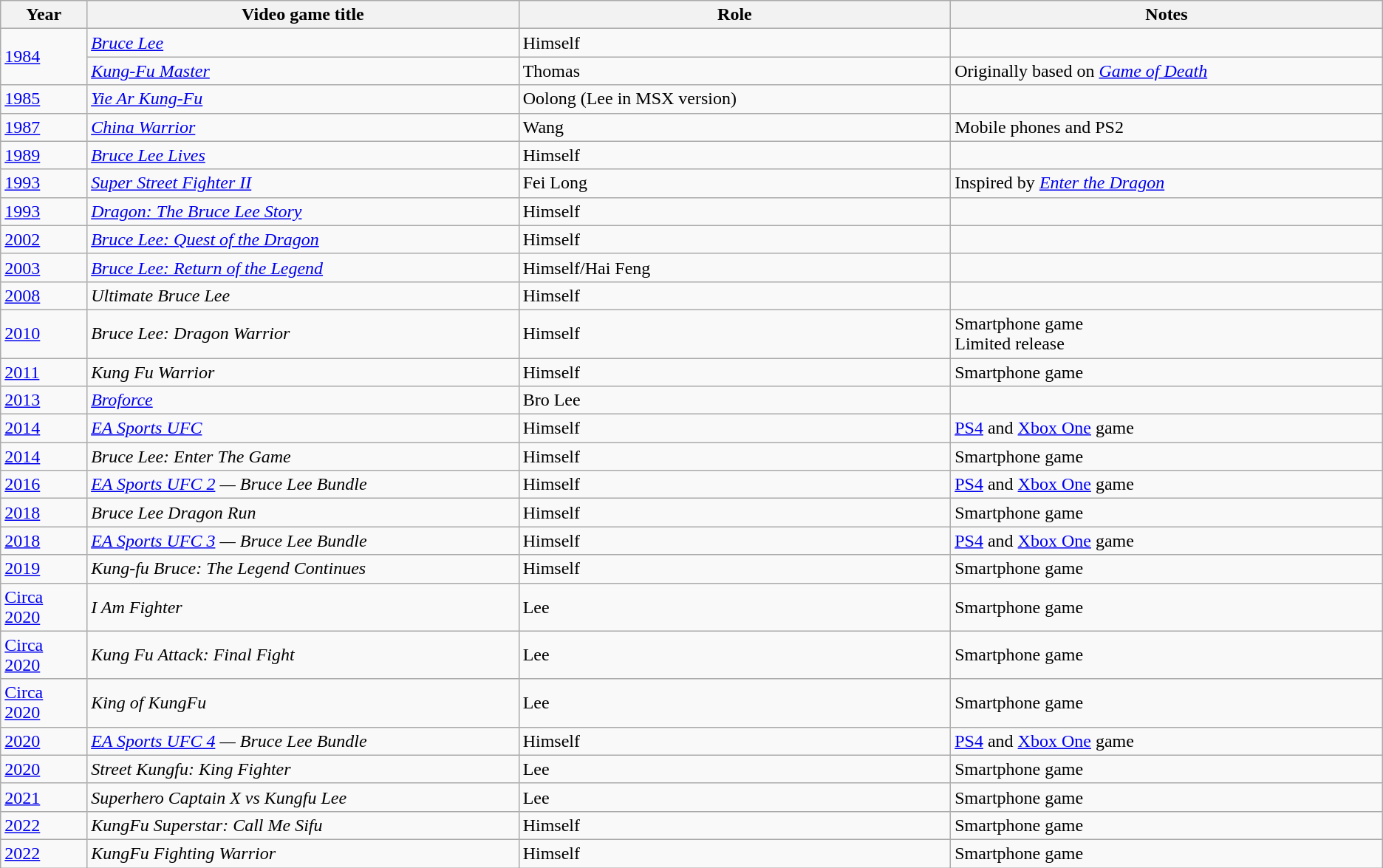<table class="wikitable">
<tr>
<th width=5%>Year</th>
<th width=25%>Video game title</th>
<th width=25%>Role</th>
<th width=25%>Notes</th>
</tr>
<tr>
<td rowspan="2"><a href='#'>1984</a></td>
<td><em><a href='#'>Bruce Lee</a></em></td>
<td>Himself</td>
<td></td>
</tr>
<tr>
<td><em><a href='#'>Kung-Fu Master</a></em></td>
<td>Thomas</td>
<td>Originally based on <em><a href='#'>Game of Death</a></em></td>
</tr>
<tr>
<td><a href='#'>1985</a></td>
<td><em><a href='#'>Yie Ar Kung-Fu</a></em></td>
<td>Oolong (Lee in MSX version)</td>
<td></td>
</tr>
<tr>
<td><a href='#'>1987</a></td>
<td><em><a href='#'>China Warrior</a></em></td>
<td>Wang</td>
<td>Mobile phones and PS2</td>
</tr>
<tr>
<td><a href='#'>1989</a></td>
<td><em><a href='#'>Bruce Lee Lives</a></em></td>
<td>Himself</td>
<td></td>
</tr>
<tr>
<td><a href='#'>1993</a></td>
<td><em><a href='#'>Super Street Fighter II</a></em></td>
<td>Fei Long</td>
<td>Inspired by <em> <a href='#'>Enter the Dragon</a></em></td>
</tr>
<tr>
<td><a href='#'>1993</a></td>
<td><em><a href='#'>Dragon: The Bruce Lee Story</a></em></td>
<td>Himself</td>
<td></td>
</tr>
<tr>
<td><a href='#'>2002</a></td>
<td><em><a href='#'>Bruce Lee: Quest of the Dragon</a></em></td>
<td>Himself</td>
<td></td>
</tr>
<tr>
<td><a href='#'>2003</a></td>
<td><em><a href='#'>Bruce Lee: Return of the Legend</a></em></td>
<td>Himself/Hai Feng</td>
<td></td>
</tr>
<tr>
<td><a href='#'>2008</a></td>
<td><em>Ultimate Bruce Lee</em></td>
<td>Himself</td>
<td></td>
</tr>
<tr>
<td><a href='#'>2010</a></td>
<td><em>Bruce Lee: Dragon Warrior</em></td>
<td>Himself</td>
<td>Smartphone game<br>Limited release</td>
</tr>
<tr>
<td><a href='#'>2011</a></td>
<td><em>Kung Fu Warrior</em></td>
<td>Himself</td>
<td>Smartphone game</td>
</tr>
<tr>
<td><a href='#'>2013</a></td>
<td><em><a href='#'>Broforce</a></em></td>
<td>Bro Lee</td>
<td></td>
</tr>
<tr>
<td><a href='#'>2014</a></td>
<td><em><a href='#'>EA Sports UFC</a></em></td>
<td>Himself</td>
<td><a href='#'>PS4</a> and <a href='#'>Xbox One</a> game</td>
</tr>
<tr>
<td><a href='#'>2014</a></td>
<td><em>Bruce Lee: Enter The Game</em></td>
<td>Himself</td>
<td>Smartphone game</td>
</tr>
<tr>
<td><a href='#'>2016</a></td>
<td><em><a href='#'>EA Sports UFC 2</a> — Bruce Lee Bundle</em></td>
<td>Himself</td>
<td><a href='#'>PS4</a> and <a href='#'>Xbox One</a> game</td>
</tr>
<tr>
<td><a href='#'>2018</a></td>
<td><em>Bruce Lee Dragon Run</em></td>
<td>Himself</td>
<td>Smartphone game</td>
</tr>
<tr>
<td><a href='#'>2018</a></td>
<td><em><a href='#'>EA Sports UFC 3</a> — Bruce Lee Bundle</em></td>
<td>Himself</td>
<td><a href='#'>PS4</a> and <a href='#'>Xbox One</a> game</td>
</tr>
<tr>
<td><a href='#'>2019</a></td>
<td><em>Kung-fu Bruce: The Legend Continues</em></td>
<td>Himself</td>
<td>Smartphone game</td>
</tr>
<tr>
<td><a href='#'>Circa 2020</a></td>
<td><em>I Am Fighter</em></td>
<td>Lee</td>
<td>Smartphone game</td>
</tr>
<tr>
<td><a href='#'>Circa 2020</a></td>
<td><em>Kung Fu Attack: Final Fight</em></td>
<td>Lee</td>
<td>Smartphone game</td>
</tr>
<tr>
<td><a href='#'>Circa 2020</a></td>
<td><em>King of KungFu</em></td>
<td>Lee</td>
<td>Smartphone game</td>
</tr>
<tr>
<td><a href='#'>2020</a></td>
<td><em><a href='#'>EA Sports UFC 4</a> — Bruce Lee Bundle</em></td>
<td>Himself</td>
<td><a href='#'>PS4</a> and <a href='#'>Xbox One</a> game</td>
</tr>
<tr>
<td><a href='#'>2020</a></td>
<td><em>Street Kungfu: King Fighter</em></td>
<td>Lee</td>
<td>Smartphone game</td>
</tr>
<tr>
<td><a href='#'>2021</a></td>
<td><em>Superhero Captain X vs Kungfu Lee</em></td>
<td>Lee</td>
<td>Smartphone game</td>
</tr>
<tr>
<td><a href='#'>2022</a></td>
<td><em>KungFu Superstar: Call Me Sifu</em></td>
<td>Himself</td>
<td>Smartphone game</td>
</tr>
<tr>
<td><a href='#'>2022</a></td>
<td><em>KungFu Fighting Warrior</em></td>
<td>Himself</td>
<td>Smartphone game</td>
</tr>
</table>
